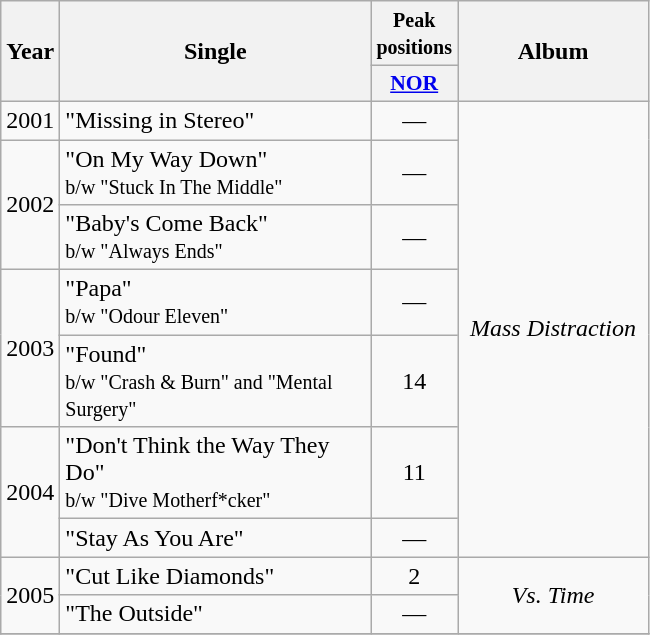<table class="wikitable">
<tr>
<th align="center" rowspan="2" width="10">Year</th>
<th align="center" rowspan="2" width="200">Single</th>
<th align="center" colspan="1" width="20"><small>Peak positions</small></th>
<th align="center" rowspan="2" width="120">Album</th>
</tr>
<tr>
<th scope="col" style="width:3em;font-size:90%;"><a href='#'>NOR</a><br></th>
</tr>
<tr>
<td style="text-align:center;">2001</td>
<td>"Missing in Stereo"</td>
<td style="text-align:center;">—</td>
<td style="text-align:center;" rowspan=7><em>Mass Distraction</em></td>
</tr>
<tr>
<td style="text-align:center;" rowspan=2>2002</td>
<td>"On My Way Down"<br><small>b/w "Stuck In The Middle"</small></td>
<td style="text-align:center;">—</td>
</tr>
<tr>
<td>"Baby's Come Back"<br><small>b/w "Always Ends"</small></td>
<td style="text-align:center;">—</td>
</tr>
<tr>
<td style="text-align:center;" rowspan=2>2003</td>
<td>"Papa"<br><small>b/w "Odour Eleven"</small></td>
<td style="text-align:center;">—</td>
</tr>
<tr>
<td>"Found"<br><small>b/w "Crash & Burn" and "Mental Surgery"</small></td>
<td style="text-align:center;">14</td>
</tr>
<tr>
<td style="text-align:center;" rowspan=2>2004</td>
<td>"Don't Think the Way They Do"<br><small>b/w "Dive Motherf*cker"</small></td>
<td style="text-align:center;">11</td>
</tr>
<tr>
<td>"Stay As You Are"</td>
<td style="text-align:center;">—</td>
</tr>
<tr>
<td style="text-align:center;" rowspan=2>2005</td>
<td>"Cut Like Diamonds"</td>
<td style="text-align:center;">2</td>
<td style="text-align:center;" rowspan=2><em>Vs. Time</em></td>
</tr>
<tr>
<td>"The Outside"</td>
<td style="text-align:center;">—</td>
</tr>
<tr>
</tr>
</table>
